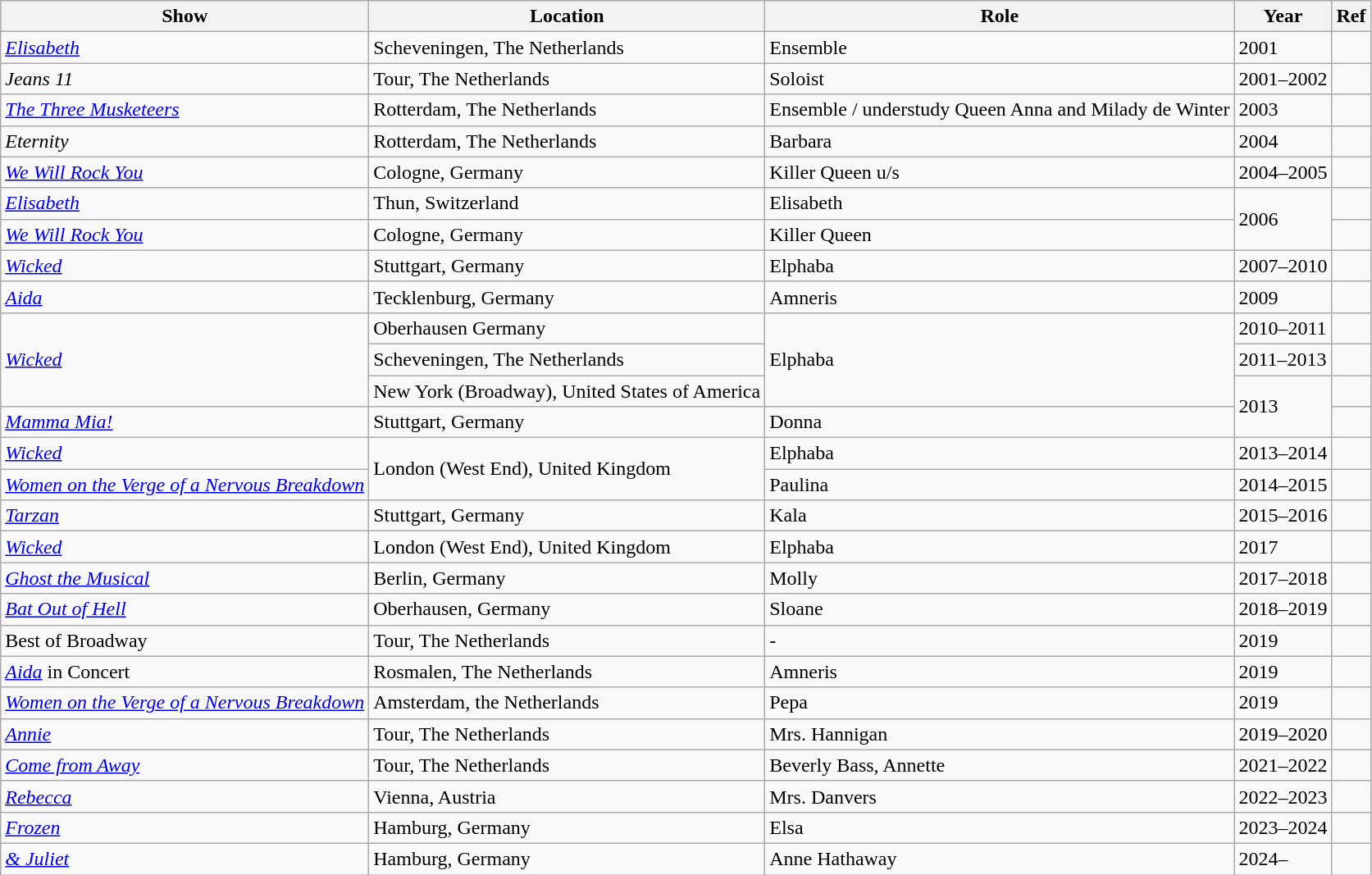<table class="wikitable">
<tr>
<th>Show</th>
<th>Location</th>
<th>Role</th>
<th>Year</th>
<th>Ref</th>
</tr>
<tr>
<td><em><a href='#'>Elisabeth</a></em></td>
<td>Scheveningen, The Netherlands</td>
<td>Ensemble</td>
<td>2001</td>
<td></td>
</tr>
<tr>
<td><em>Jeans 11</em></td>
<td>Tour, The Netherlands</td>
<td>Soloist</td>
<td>2001–2002</td>
<td></td>
</tr>
<tr>
<td><em><a href='#'>The Three Musketeers</a></em></td>
<td>Rotterdam, The Netherlands</td>
<td>Ensemble / understudy Queen Anna and Milady de Winter</td>
<td>2003</td>
<td></td>
</tr>
<tr>
<td><em>Eternity</em></td>
<td>Rotterdam, The Netherlands</td>
<td>Barbara</td>
<td>2004</td>
<td></td>
</tr>
<tr>
<td><em><a href='#'>We Will Rock You</a></em></td>
<td>Cologne, Germany</td>
<td>Killer Queen u/s</td>
<td>2004–2005</td>
<td></td>
</tr>
<tr>
<td><em><a href='#'>Elisabeth</a></em></td>
<td>Thun, Switzerland</td>
<td>Elisabeth</td>
<td rowspan="2">2006</td>
<td></td>
</tr>
<tr>
<td><em><a href='#'>We Will Rock You</a></em></td>
<td>Cologne, Germany</td>
<td>Killer Queen</td>
<td></td>
</tr>
<tr>
<td><em><a href='#'>Wicked</a></em></td>
<td>Stuttgart, Germany</td>
<td>Elphaba</td>
<td>2007–2010</td>
<td></td>
</tr>
<tr>
<td><em><a href='#'>Aida</a></em></td>
<td>Tecklenburg, Germany</td>
<td>Amneris</td>
<td>2009</td>
<td></td>
</tr>
<tr>
<td rowspan="3"><em><a href='#'>Wicked</a></em></td>
<td>Oberhausen Germany</td>
<td rowspan="3">Elphaba</td>
<td>2010–2011</td>
<td></td>
</tr>
<tr>
<td>Scheveningen, The Netherlands</td>
<td>2011–2013</td>
<td></td>
</tr>
<tr>
<td>New York (Broadway), United States of America</td>
<td rowspan="2">2013</td>
<td></td>
</tr>
<tr>
<td><em><a href='#'>Mamma Mia!</a></em></td>
<td>Stuttgart, Germany</td>
<td>Donna</td>
<td></td>
</tr>
<tr>
<td><em><a href='#'>Wicked</a></em></td>
<td rowspan="2">London (West End), United Kingdom</td>
<td>Elphaba</td>
<td>2013–2014</td>
<td></td>
</tr>
<tr>
<td><em><a href='#'>Women on the Verge of a Nervous Breakdown</a></em></td>
<td>Paulina</td>
<td>2014–2015</td>
<td></td>
</tr>
<tr>
<td><em><a href='#'>Tarzan</a></em></td>
<td>Stuttgart, Germany</td>
<td>Kala</td>
<td>2015–2016</td>
<td></td>
</tr>
<tr>
<td><em><a href='#'>Wicked</a></em></td>
<td>London (West End), United Kingdom</td>
<td>Elphaba</td>
<td>2017</td>
<td></td>
</tr>
<tr>
<td><em><a href='#'>Ghost the Musical</a></em></td>
<td>Berlin, Germany</td>
<td>Molly</td>
<td>2017–2018</td>
<td></td>
</tr>
<tr>
<td><em><a href='#'>Bat Out of Hell</a></em></td>
<td>Oberhausen, Germany</td>
<td>Sloane</td>
<td>2018–2019</td>
<td></td>
</tr>
<tr>
<td>Best of Broadway</td>
<td>Tour, The Netherlands</td>
<td>-</td>
<td>2019</td>
<td></td>
</tr>
<tr>
<td><a href='#'><em>Aida</em></a> in Concert</td>
<td>Rosmalen, The Netherlands</td>
<td>Amneris</td>
<td>2019</td>
<td></td>
</tr>
<tr>
<td><em><a href='#'>Women on the Verge of a Nervous Breakdown</a></em></td>
<td>Amsterdam, the Netherlands</td>
<td>Pepa</td>
<td>2019</td>
<td></td>
</tr>
<tr>
<td><em><a href='#'>Annie</a></em></td>
<td>Tour, The Netherlands</td>
<td>Mrs. Hannigan</td>
<td>2019–2020</td>
<td></td>
</tr>
<tr>
<td><em><a href='#'>Come from Away</a></em></td>
<td>Tour, The Netherlands</td>
<td>Beverly Bass, Annette</td>
<td>2021–2022</td>
<td></td>
</tr>
<tr>
<td><em><a href='#'>Rebecca</a></em></td>
<td>Vienna, Austria</td>
<td>Mrs. Danvers</td>
<td>2022–2023</td>
<td></td>
</tr>
<tr>
<td><em><a href='#'>Frozen</a></em></td>
<td>Hamburg, Germany</td>
<td>Elsa</td>
<td>2023–2024</td>
<td></td>
</tr>
<tr>
<td><em><a href='#'>& Juliet</a></em></td>
<td>Hamburg, Germany</td>
<td>Anne Hathaway</td>
<td>2024–</td>
<td></td>
</tr>
</table>
